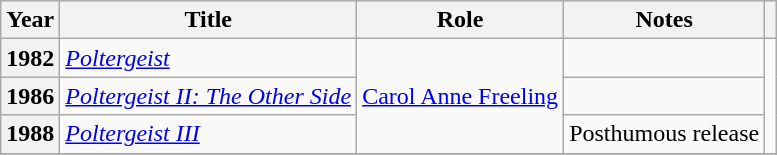<table class="wikitable sortable plainrowheaders">
<tr>
<th>Year</th>
<th>Title</th>
<th>Role</th>
<th class="unsortable">Notes</th>
<th class="unsortable"></th>
</tr>
<tr>
<th scope="row">1982</th>
<td><em><a href='#'>Poltergeist</a></em></td>
<td rowspan="3"><a href='#'>Carol Anne Freeling</a></td>
<td></td>
<td rowspan="3" style="text-align:center;"></td>
</tr>
<tr>
<th scope="row">1986</th>
<td><em><a href='#'>Poltergeist II: The Other Side</a></em></td>
<td></td>
</tr>
<tr>
<th scope="row">1988</th>
<td><em><a href='#'>Poltergeist III</a></em></td>
<td>Posthumous release</td>
</tr>
<tr>
</tr>
</table>
